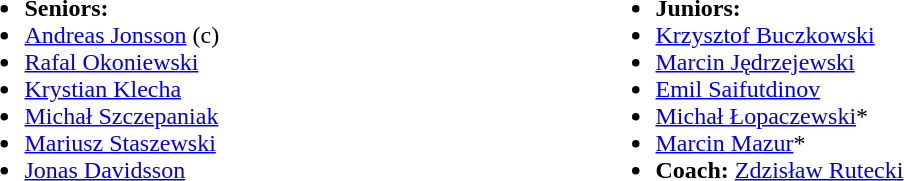<table width=100%>
<tr>
<td width=33% valign=top><br><ul><li><strong>Seniors:</strong></li><li> <a href='#'>Andreas Jonsson</a> (c)</li><li> <a href='#'>Rafal Okoniewski</a></li><li> <a href='#'>Krystian Klecha</a></li><li> <a href='#'>Michał Szczepaniak</a></li><li> <a href='#'>Mariusz Staszewski</a></li><li> <a href='#'>Jonas Davidsson</a></li></ul></td>
<td width=33% valign=top><br><ul><li><strong>Juniors:</strong></li><li> <a href='#'>Krzysztof Buczkowski</a></li><li> <a href='#'>Marcin Jędrzejewski</a></li><li> <a href='#'>Emil Saifutdinov</a></li><li> <a href='#'>Michał Łopaczewski</a>*</li><li> <a href='#'>Marcin Mazur</a>*</li><li><strong>Coach:</strong>  <a href='#'>Zdzisław Rutecki</a></li></ul></td>
<td width=33% valign=top></td>
</tr>
</table>
